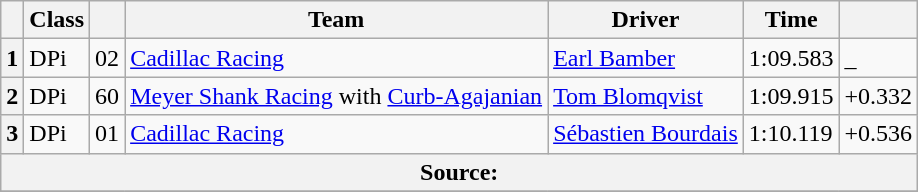<table class="wikitable">
<tr>
<th scope="col"></th>
<th scope="col">Class</th>
<th scope="col"></th>
<th scope="col">Team</th>
<th scope="col">Driver</th>
<th scope="col">Time</th>
<th scope="col"></th>
</tr>
<tr>
<th scope="row">1</th>
<td>DPi</td>
<td>02</td>
<td><a href='#'>Cadillac Racing</a></td>
<td><a href='#'>Earl Bamber</a></td>
<td>1:09.583</td>
<td>_</td>
</tr>
<tr>
<th scope="row">2</th>
<td>DPi</td>
<td>60</td>
<td><a href='#'>Meyer Shank Racing</a> with <a href='#'>Curb-Agajanian</a></td>
<td><a href='#'>Tom Blomqvist</a></td>
<td>1:09.915</td>
<td>+0.332</td>
</tr>
<tr>
<th scope="row">3</th>
<td>DPi</td>
<td>01</td>
<td><a href='#'>Cadillac Racing</a></td>
<td><a href='#'>Sébastien Bourdais</a></td>
<td>1:10.119</td>
<td>+0.536</td>
</tr>
<tr>
<th colspan="7">Source:</th>
</tr>
<tr>
</tr>
</table>
